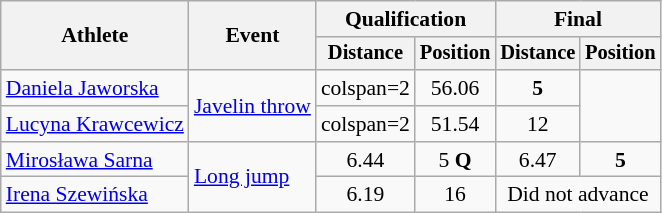<table class=wikitable style="font-size:90%">
<tr>
<th rowspan="2">Athlete</th>
<th rowspan="2">Event</th>
<th colspan="2">Qualification</th>
<th colspan="2">Final</th>
</tr>
<tr style="font-size:95%">
<th>Distance</th>
<th>Position</th>
<th>Distance</th>
<th>Position</th>
</tr>
<tr align=center>
<td align=left><a href='#'>Daniela Jaworska</a></td>
<td align=left rowspan=2><a href='#'>Javelin throw</a></td>
<td>colspan=2 </td>
<td>56.06</td>
<td><strong>5</strong></td>
</tr>
<tr align=center>
<td align=left><a href='#'>Lucyna Krawcewicz</a></td>
<td>colspan=2 </td>
<td>51.54</td>
<td>12</td>
</tr>
<tr align=center>
<td align=left><a href='#'>Mirosława Sarna</a></td>
<td align=left rowspan=2><a href='#'>Long jump</a></td>
<td>6.44</td>
<td>5 <strong>Q</strong></td>
<td>6.47</td>
<td><strong>5</strong></td>
</tr>
<tr align=center>
<td align=left><a href='#'>Irena Szewińska</a></td>
<td>6.19</td>
<td>16</td>
<td colspan=2>Did not advance</td>
</tr>
</table>
